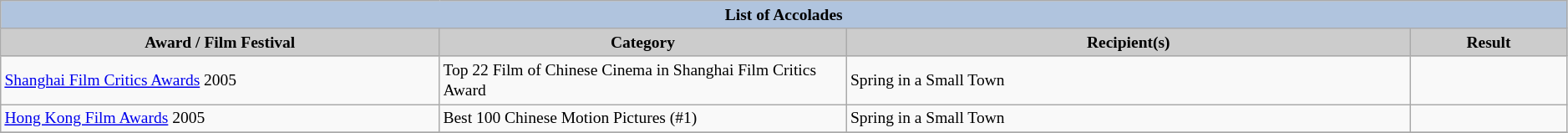<table class="wikitable" style="font-size:small">
<tr style="text-align:center;">
<th colspan=4 style="background:#B0C4DE;">List of Accolades</th>
</tr>
<tr style="text-align:center;">
<th style="background:#ccc; width:28%;">Award / Film Festival</th>
<th style="background:#ccc; width:26%;">Category</th>
<th style="background:#ccc; width:36%;">Recipient(s)</th>
<th style="background:#ccc; width:10%;">Result</th>
</tr>
<tr>
<td><a href='#'>Shanghai Film Critics Awards</a> 2005</td>
<td>Top 22 Film of Chinese Cinema in Shanghai Film Critics Award</td>
<td>Spring in a Small Town</td>
<td></td>
</tr>
<tr>
<td><a href='#'>Hong Kong Film Awards</a> 2005</td>
<td>Best 100 Chinese Motion Pictures (#1)</td>
<td>Spring in a Small Town</td>
<td></td>
</tr>
<tr>
</tr>
</table>
